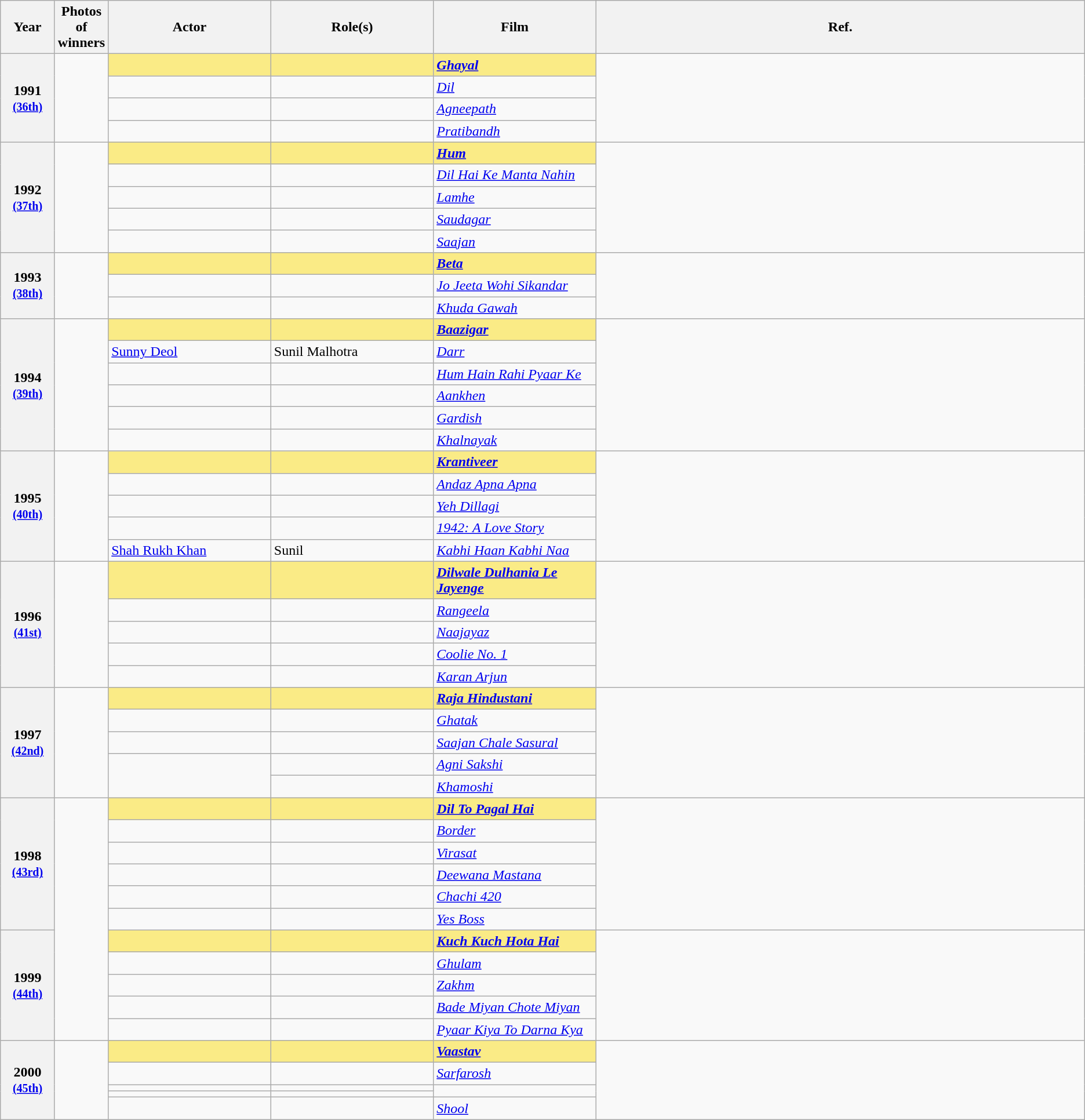<table class="wikitable sortable" style="text-align:left;">
<tr>
<th scope="col" style="width:5%; text-align:center;">Year</th>
<th scope="col" style="width:3%;text-align:center;">Photos of winners</th>
<th scope="col" style="width:15%;text-align:center;">Actor</th>
<th scope="col" style="width:15%;text-align:center;">Role(s)</th>
<th scope="col" style="width:15%;text-align:center;">Film</th>
<th>Ref.</th>
</tr>
<tr>
<th scope="row" rowspan=4 style="text-align:center">1991 <br><small><a href='#'>(36th)</a> </small></th>
<td rowspan=4 style="text-align:center"></td>
<td style="background:#FAEB86;"><strong></strong> </td>
<td style="background:#FAEB86;"><strong></strong></td>
<td style="background:#FAEB86;"><strong><em><a href='#'>Ghayal</a></em></strong></td>
<td rowspan="4"></td>
</tr>
<tr>
<td></td>
<td></td>
<td><em><a href='#'>Dil</a></em></td>
</tr>
<tr>
<td></td>
<td></td>
<td><em><a href='#'>Agneepath</a></em></td>
</tr>
<tr>
<td></td>
<td></td>
<td><em><a href='#'>Pratibandh</a></em></td>
</tr>
<tr>
<th scope="row" rowspan=5 style="text-align:center">1992 <br><small><a href='#'>(37th)</a> </small></th>
<td rowspan=5 style="text-align:center"></td>
<td style="background:#FAEB86;"><strong></strong> </td>
<td style="background:#FAEB86;"><strong></strong></td>
<td style="background:#FAEB86;"><strong><em><a href='#'>Hum</a></em></strong></td>
<td rowspan="5"></td>
</tr>
<tr>
<td></td>
<td></td>
<td><em><a href='#'>Dil Hai Ke Manta Nahin</a></em></td>
</tr>
<tr>
<td></td>
<td></td>
<td><em><a href='#'>Lamhe</a></em></td>
</tr>
<tr>
<td></td>
<td></td>
<td><em><a href='#'>Saudagar</a></em></td>
</tr>
<tr>
<td></td>
<td></td>
<td><em><a href='#'>Saajan</a></em></td>
</tr>
<tr>
<th rowspan="3" scope="row" style="text-align:center">1993 <br><small><a href='#'>(38th)</a> </small></th>
<td rowspan=3 style="text-align:center"></td>
<td style="background:#FAEB86;"><strong></strong> </td>
<td style="background:#FAEB86;"><strong></strong></td>
<td style="background:#FAEB86;"><strong><em><a href='#'>Beta</a></em></strong></td>
<td rowspan="3"></td>
</tr>
<tr>
<td></td>
<td></td>
<td><em><a href='#'>Jo Jeeta Wohi Sikandar</a></em></td>
</tr>
<tr>
<td></td>
<td></td>
<td><em><a href='#'>Khuda Gawah</a></em></td>
</tr>
<tr>
<th rowspan="6" scope="row" style="text-align:center">1994 <br><small><a href='#'>(39th)</a> </small></th>
<td rowspan="6" style="text-align:center"></td>
<td style="background:#FAEB86;"><strong></strong> </td>
<td style="background:#FAEB86;"><strong></strong></td>
<td style="background:#FAEB86;"><strong><em><a href='#'>Baazigar</a></em></strong></td>
<td rowspan="6"></td>
</tr>
<tr>
<td><a href='#'>Sunny Deol</a></td>
<td>Sunil Malhotra</td>
<td><em><a href='#'>Darr</a></em></td>
</tr>
<tr>
<td></td>
<td></td>
<td><em><a href='#'>Hum Hain Rahi Pyaar Ke</a></em></td>
</tr>
<tr>
<td></td>
<td></td>
<td><em><a href='#'>Aankhen</a></em></td>
</tr>
<tr>
<td></td>
<td></td>
<td><em><a href='#'>Gardish</a></em></td>
</tr>
<tr>
<td></td>
<td></td>
<td><em><a href='#'>Khalnayak</a></em></td>
</tr>
<tr>
<th scope="row" rowspan=5 style="text-align:center">1995 <br><small><a href='#'>(40th)</a> </small></th>
<td rowspan=5 style="text-align:center"></td>
<td style="background:#FAEB86;"><strong></strong> </td>
<td style="background:#FAEB86;"><strong></strong></td>
<td style="background:#FAEB86;"><strong><em><a href='#'>Krantiveer</a></em></strong></td>
<td rowspan="5"></td>
</tr>
<tr>
<td></td>
<td></td>
<td><em><a href='#'>Andaz Apna Apna</a></em></td>
</tr>
<tr>
<td></td>
<td></td>
<td><em><a href='#'>Yeh Dillagi</a></em></td>
</tr>
<tr>
<td></td>
<td></td>
<td><em><a href='#'>1942: A Love Story</a></em></td>
</tr>
<tr>
<td><a href='#'>Shah Rukh Khan</a></td>
<td>Sunil</td>
<td><em><a href='#'>Kabhi Haan Kabhi Naa</a></em></td>
</tr>
<tr>
<th scope="row" rowspan=5 style="text-align:center">1996 <br><small><a href='#'>(41st)</a> </small></th>
<td rowspan=5 style="text-align:center"></td>
<td style="background:#FAEB86;"><strong></strong> </td>
<td style="background:#FAEB86;"><strong></strong></td>
<td style="background:#FAEB86;"><strong><em><a href='#'>Dilwale Dulhania Le Jayenge</a></em></strong></td>
<td rowspan="5"></td>
</tr>
<tr>
<td></td>
<td></td>
<td><em><a href='#'>Rangeela</a></em></td>
</tr>
<tr>
<td></td>
<td></td>
<td><em><a href='#'>Naajayaz</a></em></td>
</tr>
<tr>
<td></td>
<td></td>
<td><em><a href='#'>Coolie No. 1</a></em></td>
</tr>
<tr>
<td></td>
<td></td>
<td><em><a href='#'>Karan Arjun</a></em></td>
</tr>
<tr>
<th scope="row" rowspan=5 style="text-align:center">1997 <br><small><a href='#'>(42nd)</a> </small></th>
<td rowspan=5 style="text-align:center"></td>
<td style="background:#FAEB86;"><strong></strong> </td>
<td style="background:#FAEB86;"><strong></strong></td>
<td style="background:#FAEB86;"><strong><em><a href='#'>Raja Hindustani</a></em></strong></td>
<td rowspan="5"></td>
</tr>
<tr>
<td></td>
<td></td>
<td><em><a href='#'>Ghatak</a></em></td>
</tr>
<tr>
<td></td>
<td></td>
<td><em><a href='#'>Saajan Chale Sasural</a></em></td>
</tr>
<tr>
<td rowspan=2></td>
<td></td>
<td><em><a href='#'>Agni Sakshi</a></em></td>
</tr>
<tr>
<td></td>
<td><em><a href='#'>Khamoshi</a></em></td>
</tr>
<tr>
<th scope="row" rowspan=6 style="text-align:center">1998 <br><small><a href='#'>(43rd)</a> </small></th>
<td rowspan=11 style="text-align:center"></td>
<td style="background:#FAEB86;"><strong></strong> </td>
<td style="background:#FAEB86;"><strong></strong></td>
<td style="background:#FAEB86;"><strong><em><a href='#'>Dil To Pagal Hai</a></em></strong></td>
<td rowspan="6"></td>
</tr>
<tr>
<td></td>
<td></td>
<td><em><a href='#'>Border</a></em></td>
</tr>
<tr>
<td></td>
<td></td>
<td><em><a href='#'>Virasat</a></em></td>
</tr>
<tr>
<td></td>
<td></td>
<td><em><a href='#'>Deewana Mastana</a></em></td>
</tr>
<tr>
<td></td>
<td></td>
<td><em><a href='#'>Chachi 420</a></em></td>
</tr>
<tr>
<td></td>
<td></td>
<td><em><a href='#'>Yes Boss</a></em></td>
</tr>
<tr>
<th scope="row" rowspan=5 style="text-align:center">1999 <br><small><a href='#'>(44th)</a> </small></th>
<td style="background:#FAEB86;"><strong></strong> </td>
<td style="background:#FAEB86;"><strong></strong></td>
<td style="background:#FAEB86;"><strong><em><a href='#'>Kuch Kuch Hota Hai</a></em></strong></td>
<td rowspan="5"></td>
</tr>
<tr>
<td></td>
<td></td>
<td><em><a href='#'>Ghulam</a></em></td>
</tr>
<tr>
<td></td>
<td></td>
<td><em><a href='#'>Zakhm</a></em></td>
</tr>
<tr>
<td></td>
<td></td>
<td><em><a href='#'>Bade Miyan Chote Miyan</a></em></td>
</tr>
<tr>
<td></td>
<td></td>
<td><em><a href='#'>Pyaar Kiya To Darna Kya</a></em></td>
</tr>
<tr>
<th scope="row" rowspan=5 style="text-align:center">2000 <br><small><a href='#'>(45th)</a> </small></th>
<td rowspan=5 style="text-align:center"></td>
<td style="background:#FAEB86;"><strong></strong> </td>
<td style="background:#FAEB86;"><strong></strong></td>
<td style="background:#FAEB86;"><strong><em><a href='#'>Vaastav</a></em></strong></td>
<td rowspan="5"></td>
</tr>
<tr>
<td></td>
<td></td>
<td><em><a href='#'>Sarfarosh</a></em></td>
</tr>
<tr>
<td></td>
<td></td>
<td rowspan="2"><em></em></td>
</tr>
<tr>
<td></td>
<td></td>
</tr>
<tr>
<td></td>
<td></td>
<td><em><a href='#'>Shool</a></em></td>
</tr>
</table>
